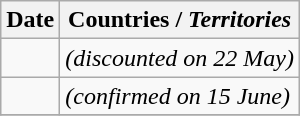<table class="wikitable mw-datatable">
<tr>
<th scope="col">Date</th>
<th scope="col">Countries / <em>Territories</em></th>
</tr>
<tr>
<td></td>
<td> <em>(discounted on 22 May)</em></td>
</tr>
<tr>
<td></td>
<td> <em>(confirmed on 15 June)</em></td>
</tr>
<tr>
</tr>
</table>
